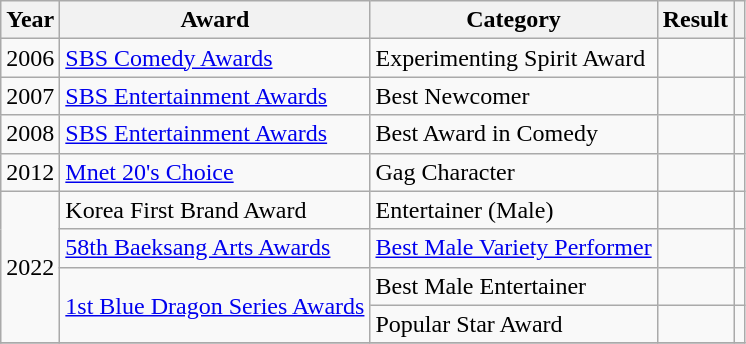<table class="wikitable">
<tr>
<th>Year</th>
<th>Award</th>
<th>Category</th>
<th>Result</th>
<th></th>
</tr>
<tr>
<td>2006</td>
<td><a href='#'>SBS Comedy Awards</a></td>
<td>Experimenting Spirit Award</td>
<td></td>
<td></td>
</tr>
<tr>
<td>2007</td>
<td><a href='#'>SBS Entertainment Awards</a></td>
<td>Best Newcomer</td>
<td></td>
<td></td>
</tr>
<tr>
<td>2008</td>
<td><a href='#'>SBS Entertainment Awards</a></td>
<td>Best Award in Comedy</td>
<td></td>
<td></td>
</tr>
<tr>
<td>2012</td>
<td><a href='#'>Mnet 20's Choice</a></td>
<td>Gag Character</td>
<td></td>
<td></td>
</tr>
<tr>
<td rowspan=4>2022</td>
<td>Korea First Brand Award</td>
<td>Entertainer (Male)</td>
<td></td>
<td></td>
</tr>
<tr>
<td><a href='#'>58th Baeksang Arts Awards</a></td>
<td><a href='#'>Best Male Variety Performer</a></td>
<td></td>
<td></td>
</tr>
<tr>
<td rowspan=2><a href='#'>1st Blue Dragon Series Awards</a></td>
<td>Best Male Entertainer</td>
<td></td>
<td></td>
</tr>
<tr>
<td>Popular Star Award</td>
<td></td>
<td></td>
</tr>
<tr>
</tr>
</table>
